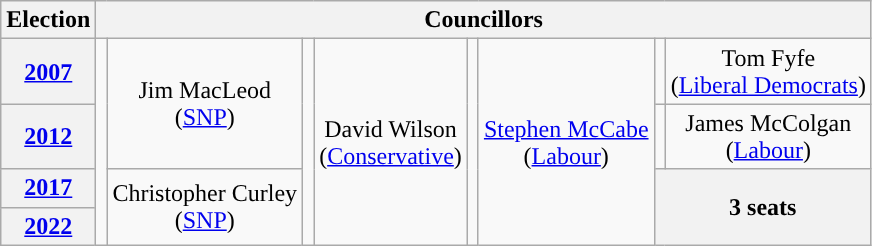<table class="wikitable" style="text-align:center">
<tr>
<th>Election</th>
<th colspan=8>Councillors</th>
</tr>
<tr>
<th><a href='#'>2007</a></th>
<td rowspan=4; style="background-color: "></td>
<td rowspan=2>Jim MacLeod<br>(<a href='#'>SNP</a>)</td>
<td rowspan=4; style="background-color: "></td>
<td rowspan=4>David Wilson<br>(<a href='#'>Conservative</a>)</td>
<td rowspan=4; style="background-color: "></td>
<td rowspan=4><a href='#'>Stephen McCabe</a><br>(<a href='#'>Labour</a>)</td>
<td rowspan=1; style="background-color: "></td>
<td rowspan=1>Tom Fyfe<br>(<a href='#'>Liberal Democrats</a>)</td>
</tr>
<tr>
<th><a href='#'>2012</a></th>
<td rowspan=1; style="background-color: "></td>
<td rowspan=1>James McColgan<br>(<a href='#'>Labour</a>)</td>
</tr>
<tr>
<th><a href='#'>2017</a></th>
<td rowspan=2>Christopher Curley<br>(<a href='#'>SNP</a>)</td>
<th colspan=2; rowspan=2>3 seats</th>
</tr>
<tr>
<th><a href='#'>2022</a></th>
</tr>
</table>
